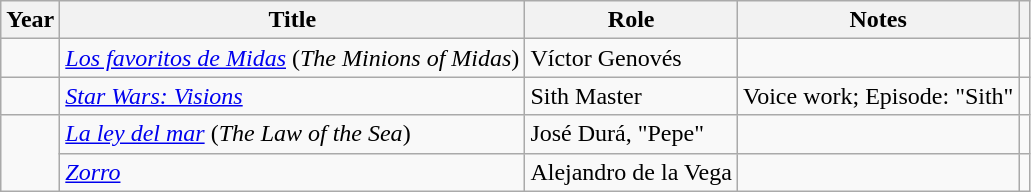<table class="wikitable sortable">
<tr>
<th>Year</th>
<th>Title</th>
<th>Role</th>
<th class="unsortable">Notes</th>
<th class="unsortable"></th>
</tr>
<tr>
<td></td>
<td><em><a href='#'>Los favoritos de Midas</a></em> (<em>The Minions of Midas</em>)</td>
<td>Víctor Genovés</td>
<td></td>
<td align = "center"></td>
</tr>
<tr>
<td></td>
<td><em><a href='#'>Star Wars: Visions</a></em></td>
<td>Sith Master</td>
<td>Voice work; Episode: "Sith"</td>
<td align = "center"></td>
</tr>
<tr>
<td rowspan = "2"></td>
<td><em><a href='#'>La ley del mar</a></em> (<em>The Law of the Sea</em>)</td>
<td>José Durá, "Pepe"</td>
<td></td>
<td></td>
</tr>
<tr>
<td><em><a href='#'>Zorro</a></em></td>
<td>Alejandro de la Vega</td>
<td></td>
<td></td>
</tr>
</table>
